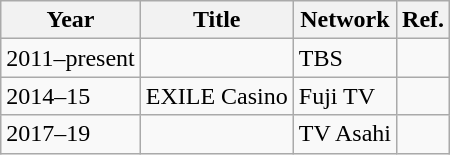<table class="wikitable">
<tr>
<th>Year</th>
<th>Title</th>
<th>Network</th>
<th>Ref.</th>
</tr>
<tr>
<td>2011–present</td>
<td></td>
<td>TBS</td>
<td></td>
</tr>
<tr>
<td>2014–15</td>
<td>EXILE Casino</td>
<td>Fuji TV</td>
<td></td>
</tr>
<tr>
<td>2017–19</td>
<td></td>
<td>TV Asahi</td>
<td></td>
</tr>
</table>
